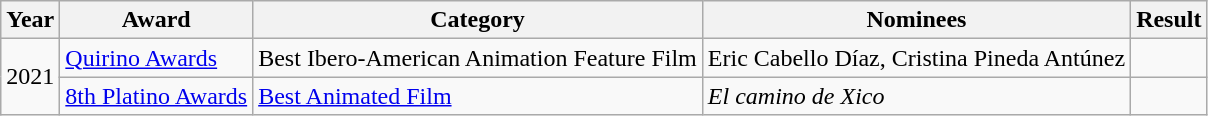<table class="wikitable">
<tr>
<th>Year</th>
<th>Award</th>
<th>Category</th>
<th>Nominees</th>
<th>Result</th>
</tr>
<tr>
<td rowspan="2">2021</td>
<td><a href='#'>Quirino Awards</a></td>
<td>Best Ibero-American Animation Feature Film</td>
<td>Eric Cabello Díaz, Cristina Pineda Antúnez</td>
<td></td>
</tr>
<tr>
<td><a href='#'>8th Platino Awards</a></td>
<td><a href='#'>Best Animated Film</a></td>
<td><em>El camino de Xico</em></td>
<td></td>
</tr>
</table>
